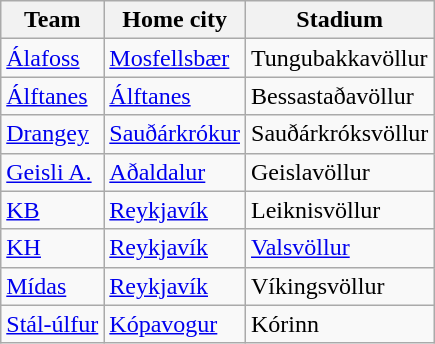<table class="wikitable sortable">
<tr>
<th>Team</th>
<th>Home city</th>
<th>Stadium</th>
</tr>
<tr>
<td><a href='#'>Álafoss</a></td>
<td><a href='#'>Mosfellsbær</a></td>
<td>Tungubakkavöllur</td>
</tr>
<tr>
<td><a href='#'>Álftanes</a></td>
<td><a href='#'>Álftanes</a></td>
<td>Bessastaðavöllur</td>
</tr>
<tr>
<td><a href='#'>Drangey</a></td>
<td><a href='#'>Sauðárkrókur</a></td>
<td>Sauðárkróksvöllur</td>
</tr>
<tr>
<td><a href='#'>Geisli A.</a></td>
<td><a href='#'>Aðaldalur</a></td>
<td>Geislavöllur</td>
</tr>
<tr>
<td><a href='#'>KB</a></td>
<td><a href='#'>Reykjavík</a></td>
<td>Leiknisvöllur</td>
</tr>
<tr>
<td><a href='#'>KH</a></td>
<td><a href='#'>Reykjavík</a></td>
<td><a href='#'>Valsvöllur</a></td>
</tr>
<tr>
<td><a href='#'>Mídas</a></td>
<td><a href='#'>Reykjavík</a></td>
<td>Víkingsvöllur</td>
</tr>
<tr>
<td><a href='#'>Stál-úlfur</a></td>
<td><a href='#'>Kópavogur</a></td>
<td>Kórinn</td>
</tr>
</table>
